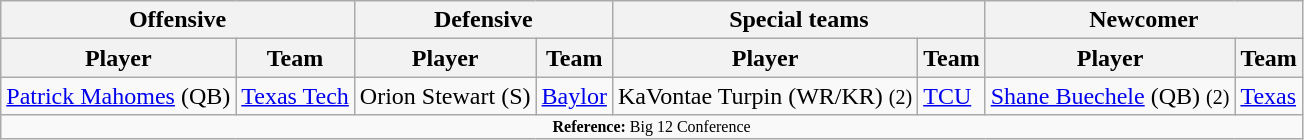<table class="wikitable">
<tr>
<th colspan="2">Offensive</th>
<th colspan="2">Defensive</th>
<th colspan="2">Special teams</th>
<th colspan="2">Newcomer</th>
</tr>
<tr>
<th>Player</th>
<th>Team</th>
<th>Player</th>
<th>Team</th>
<th>Player</th>
<th>Team</th>
<th>Player</th>
<th>Team</th>
</tr>
<tr>
<td><a href='#'>Patrick Mahomes</a> (QB)</td>
<td><a href='#'>Texas Tech</a></td>
<td>Orion Stewart (S)</td>
<td><a href='#'>Baylor</a></td>
<td>KaVontae Turpin (WR/KR) <small>(2)</small></td>
<td><a href='#'>TCU</a></td>
<td><a href='#'>Shane Buechele</a> (QB) <small>(2)</small></td>
<td><a href='#'>Texas</a></td>
</tr>
<tr>
<td colspan="12"  style="font-size:8pt; text-align:center;"><strong>Reference:</strong> Big 12 Conference </td>
</tr>
</table>
